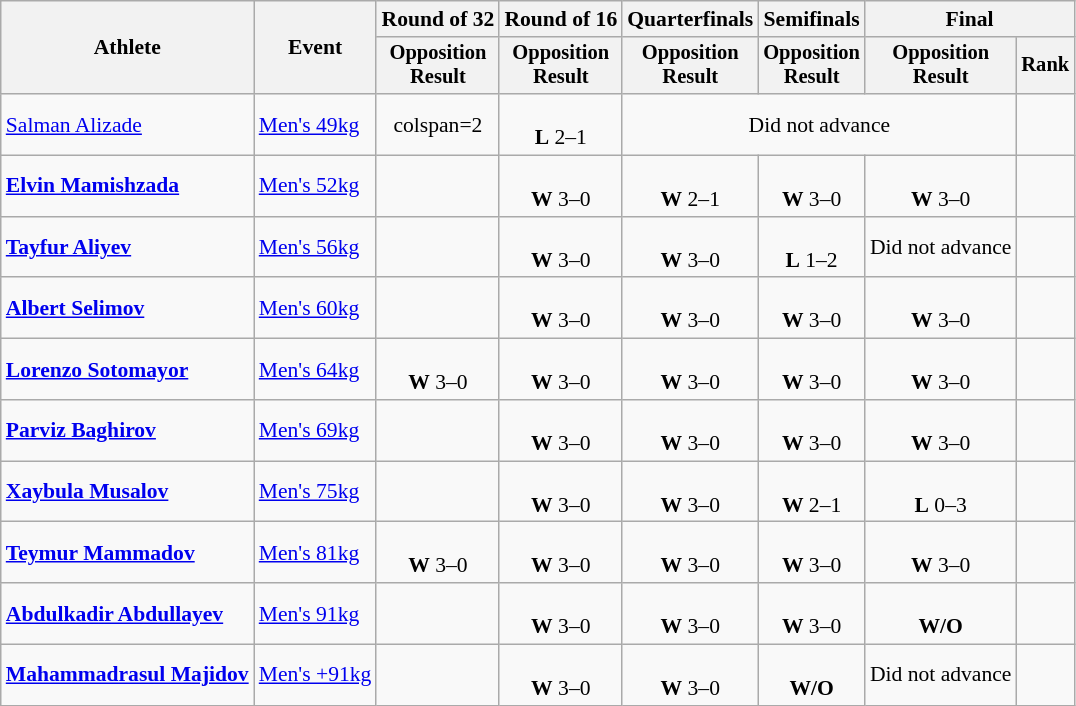<table class="wikitable" style="font-size:90%">
<tr>
<th rowspan="2">Athlete</th>
<th rowspan="2">Event</th>
<th>Round of 32</th>
<th>Round of 16</th>
<th>Quarterfinals</th>
<th>Semifinals</th>
<th colspan=2>Final</th>
</tr>
<tr style="font-size:95%">
<th>Opposition<br>Result</th>
<th>Opposition<br>Result</th>
<th>Opposition<br>Result</th>
<th>Opposition<br>Result</th>
<th>Opposition<br>Result</th>
<th>Rank</th>
</tr>
<tr align=center>
<td align=left><a href='#'>Salman Alizade</a></td>
<td align=left><a href='#'>Men's 49kg</a></td>
<td>colspan=2 </td>
<td><br><strong>L</strong> 2–1</td>
<td colspan=3>Did not advance</td>
</tr>
<tr align=center>
<td align=left><strong><a href='#'>Elvin Mamishzada</a></strong></td>
<td align=left><a href='#'>Men's 52kg</a></td>
<td></td>
<td><br><strong>W</strong> 3–0</td>
<td><br><strong>W</strong> 2–1</td>
<td><br><strong>W</strong> 3–0</td>
<td><br><strong>W</strong> 3–0</td>
<td></td>
</tr>
<tr align=center>
<td align=left><strong><a href='#'>Tayfur Aliyev</a></strong></td>
<td align=left><a href='#'>Men's 56kg</a></td>
<td></td>
<td><br><strong>W</strong> 3–0</td>
<td><br><strong>W</strong> 3–0</td>
<td><br><strong>L</strong> 1–2</td>
<td>Did not advance</td>
<td></td>
</tr>
<tr align=center>
<td align=left><strong><a href='#'>Albert Selimov</a></strong></td>
<td align=left><a href='#'>Men's 60kg</a></td>
<td></td>
<td><br><strong>W</strong> 3–0</td>
<td><br><strong>W</strong> 3–0</td>
<td><br><strong>W</strong> 3–0</td>
<td><br><strong>W</strong> 3–0</td>
<td></td>
</tr>
<tr align=center>
<td align=left><strong><a href='#'>Lorenzo Sotomayor</a></strong></td>
<td align=left><a href='#'>Men's 64kg</a></td>
<td><br><strong>W</strong> 3–0</td>
<td><br><strong>W</strong> 3–0</td>
<td><br><strong>W</strong> 3–0</td>
<td><br><strong>W</strong> 3–0</td>
<td><br><strong>W</strong> 3–0</td>
<td></td>
</tr>
<tr align=center>
<td align=left><strong><a href='#'>Parviz Baghirov</a></strong></td>
<td align=left><a href='#'>Men's 69kg</a></td>
<td></td>
<td><br><strong>W</strong> 3–0</td>
<td><br><strong>W</strong> 3–0</td>
<td><br><strong>W</strong> 3–0</td>
<td><br><strong>W</strong> 3–0</td>
<td></td>
</tr>
<tr align=center>
<td align=left><strong><a href='#'>Xaybula Musalov</a></strong></td>
<td align=left><a href='#'>Men's 75kg</a></td>
<td></td>
<td><br><strong>W</strong> 3–0</td>
<td><br><strong>W</strong> 3–0</td>
<td><br><strong>W</strong> 2–1</td>
<td><br><strong>L</strong> 0–3</td>
<td></td>
</tr>
<tr align=center>
<td align=left><strong><a href='#'>Teymur Mammadov</a></strong></td>
<td align=left><a href='#'>Men's 81kg</a></td>
<td><br><strong>W</strong> 3–0</td>
<td><br><strong>W</strong> 3–0</td>
<td><br><strong>W</strong> 3–0</td>
<td><br><strong>W</strong> 3–0</td>
<td><br><strong>W</strong> 3–0</td>
<td></td>
</tr>
<tr align=center>
<td align=left><strong><a href='#'>Abdulkadir Abdullayev</a></strong></td>
<td align=left><a href='#'>Men's 91kg</a></td>
<td></td>
<td><br><strong>W</strong> 3–0</td>
<td><br><strong>W</strong> 3–0</td>
<td><br><strong>W</strong> 3–0</td>
<td><br><strong>W/O</strong></td>
<td></td>
</tr>
<tr align=center>
<td align=left><strong><a href='#'>Mahammadrasul Majidov</a></strong></td>
<td align=left><a href='#'>Men's +91kg</a></td>
<td></td>
<td><br><strong>W</strong> 3–0</td>
<td><br><strong>W</strong> 3–0</td>
<td><br><strong>W/O</strong></td>
<td>Did not advance</td>
<td></td>
</tr>
</table>
